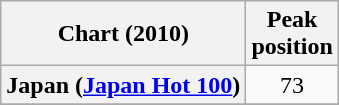<table class="wikitable plainrowheaders">
<tr>
<th>Chart (2010)</th>
<th>Peak<br>position</th>
</tr>
<tr>
<th scope="row">Japan (<a href='#'>Japan Hot 100</a>)</th>
<td style="text-align:center;">73</td>
</tr>
<tr>
</tr>
</table>
